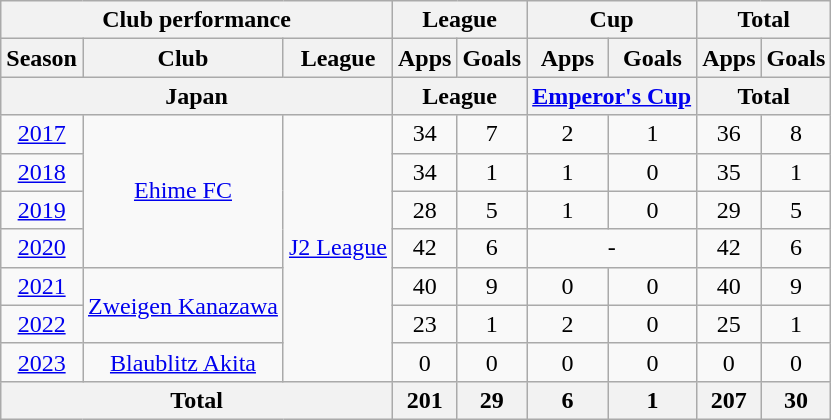<table class="wikitable" style="text-align:center;">
<tr>
<th colspan=3>Club performance</th>
<th colspan=2>League</th>
<th colspan=2>Cup</th>
<th colspan=2>Total</th>
</tr>
<tr>
<th>Season</th>
<th>Club</th>
<th>League</th>
<th>Apps</th>
<th>Goals</th>
<th>Apps</th>
<th>Goals</th>
<th>Apps</th>
<th>Goals</th>
</tr>
<tr>
<th colspan=3>Japan</th>
<th colspan=2>League</th>
<th colspan=2><a href='#'>Emperor's Cup</a></th>
<th colspan=2>Total</th>
</tr>
<tr>
<td><a href='#'>2017</a></td>
<td rowspan="4"><a href='#'>Ehime FC</a></td>
<td rowspan="7"><a href='#'>J2 League</a></td>
<td>34</td>
<td>7</td>
<td>2</td>
<td>1</td>
<td>36</td>
<td>8</td>
</tr>
<tr>
<td><a href='#'>2018</a></td>
<td>34</td>
<td>1</td>
<td>1</td>
<td>0</td>
<td>35</td>
<td>1</td>
</tr>
<tr>
<td><a href='#'>2019</a></td>
<td>28</td>
<td>5</td>
<td>1</td>
<td>0</td>
<td>29</td>
<td>5</td>
</tr>
<tr>
<td><a href='#'>2020</a></td>
<td>42</td>
<td>6</td>
<td colspan=2>-</td>
<td>42</td>
<td>6</td>
</tr>
<tr>
<td><a href='#'>2021</a></td>
<td rowspan="2"><a href='#'>Zweigen Kanazawa</a></td>
<td>40</td>
<td>9</td>
<td>0</td>
<td>0</td>
<td>40</td>
<td>9</td>
</tr>
<tr>
<td><a href='#'>2022</a></td>
<td>23</td>
<td>1</td>
<td>2</td>
<td>0</td>
<td>25</td>
<td>1</td>
</tr>
<tr>
<td><a href='#'>2023</a></td>
<td rowspan="1"><a href='#'>Blaublitz Akita</a></td>
<td>0</td>
<td>0</td>
<td>0</td>
<td>0</td>
<td>0</td>
<td>0</td>
</tr>
<tr>
<th colspan=3>Total</th>
<th>201</th>
<th>29</th>
<th>6</th>
<th>1</th>
<th>207</th>
<th>30</th>
</tr>
</table>
